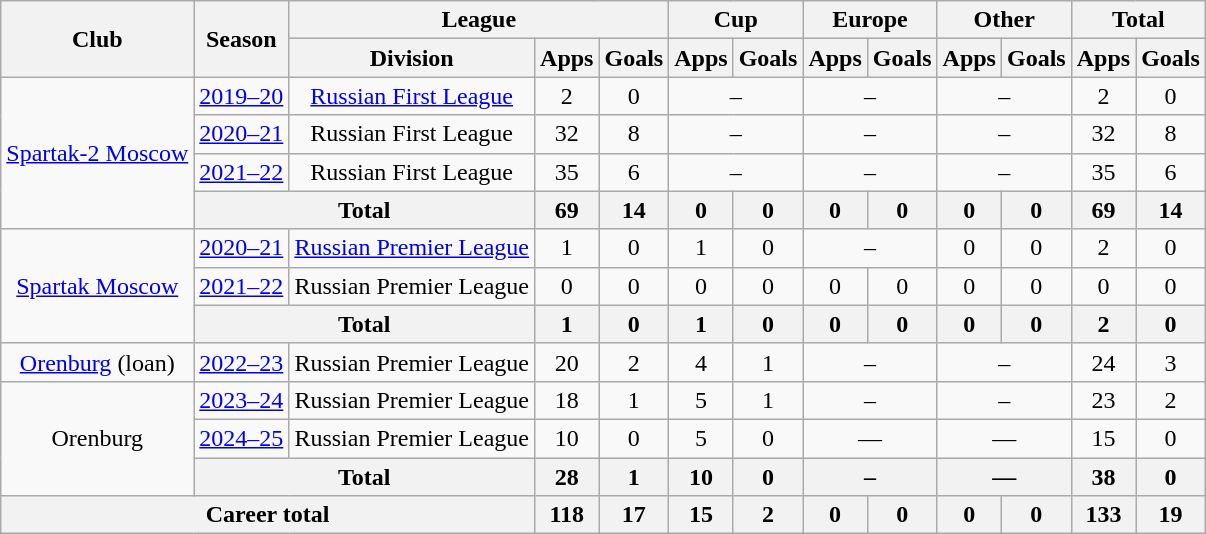<table class="wikitable" style="text-align: center;">
<tr>
<th rowspan="2">Club</th>
<th rowspan="2">Season</th>
<th colspan="3">League</th>
<th colspan="2">Cup</th>
<th colspan="2">Europe</th>
<th colspan="2">Other</th>
<th colspan="2">Total</th>
</tr>
<tr>
<th>Division</th>
<th>Apps</th>
<th>Goals</th>
<th>Apps</th>
<th>Goals</th>
<th>Apps</th>
<th>Goals</th>
<th>Apps</th>
<th>Goals</th>
<th>Apps</th>
<th>Goals</th>
</tr>
<tr>
<td rowspan="4"><a href='#'>Spartak-2 Moscow</a></td>
<td><a href='#'>2019–20</a></td>
<td><a href='#'>Russian First League</a></td>
<td>2</td>
<td>0</td>
<td colspan=2>–</td>
<td colspan=2>–</td>
<td colspan=2>–</td>
<td>2</td>
<td>0</td>
</tr>
<tr>
<td><a href='#'>2020–21</a></td>
<td>Russian First League</td>
<td>32</td>
<td>8</td>
<td colspan=2>–</td>
<td colspan=2>–</td>
<td colspan=2>–</td>
<td>32</td>
<td>8</td>
</tr>
<tr>
<td><a href='#'>2021–22</a></td>
<td>Russian First League</td>
<td>35</td>
<td>6</td>
<td colspan=2>–</td>
<td colspan=2>–</td>
<td colspan=2>–</td>
<td>35</td>
<td>6</td>
</tr>
<tr>
<th colspan=2>Total</th>
<th>69</th>
<th>14</th>
<th>0</th>
<th>0</th>
<th>0</th>
<th>0</th>
<th>0</th>
<th>0</th>
<th>69</th>
<th>14</th>
</tr>
<tr>
<td rowspan="3"><a href='#'>Spartak Moscow</a></td>
<td><a href='#'>2020–21</a></td>
<td><a href='#'>Russian Premier League</a></td>
<td>1</td>
<td>0</td>
<td>1</td>
<td>0</td>
<td colspan=2>–</td>
<td>0</td>
<td>0</td>
<td>2</td>
<td>0</td>
</tr>
<tr>
<td><a href='#'>2021–22</a></td>
<td>Russian Premier League</td>
<td>0</td>
<td>0</td>
<td>0</td>
<td>0</td>
<td>0</td>
<td>0</td>
<td>0</td>
<td>0</td>
<td>0</td>
<td>0</td>
</tr>
<tr>
<th colspan=2>Total</th>
<th>1</th>
<th>0</th>
<th>1</th>
<th>0</th>
<th>0</th>
<th>0</th>
<th>0</th>
<th>0</th>
<th>2</th>
<th>0</th>
</tr>
<tr>
<td><a href='#'>Orenburg</a> (loan)</td>
<td><a href='#'>2022–23</a></td>
<td>Russian Premier League</td>
<td>20</td>
<td>2</td>
<td>4</td>
<td>1</td>
<td colspan=2>–</td>
<td colspan=2>–</td>
<td>24</td>
<td>3</td>
</tr>
<tr>
<td rowspan="3">Orenburg</td>
<td><a href='#'>2023–24</a></td>
<td>Russian Premier League</td>
<td>18</td>
<td>1</td>
<td>5</td>
<td>1</td>
<td colspan=2>–</td>
<td colspan=2>–</td>
<td>23</td>
<td>2</td>
</tr>
<tr>
<td><a href='#'>2024–25</a></td>
<td>Russian Premier League</td>
<td>10</td>
<td>0</td>
<td>5</td>
<td>0</td>
<td colspan="2">—</td>
<td colspan="2">—</td>
<td>15</td>
<td>0</td>
</tr>
<tr>
<th colspan="2">Total</th>
<th>28</th>
<th>1</th>
<th>10</th>
<th>0</th>
<th colspan="2">–</th>
<th colspan="2">—</th>
<th>38</th>
<th>0</th>
</tr>
<tr>
<th colspan="3">Career total</th>
<th>118</th>
<th>17</th>
<th>15</th>
<th>2</th>
<th>0</th>
<th>0</th>
<th>0</th>
<th>0</th>
<th>133</th>
<th>19</th>
</tr>
</table>
